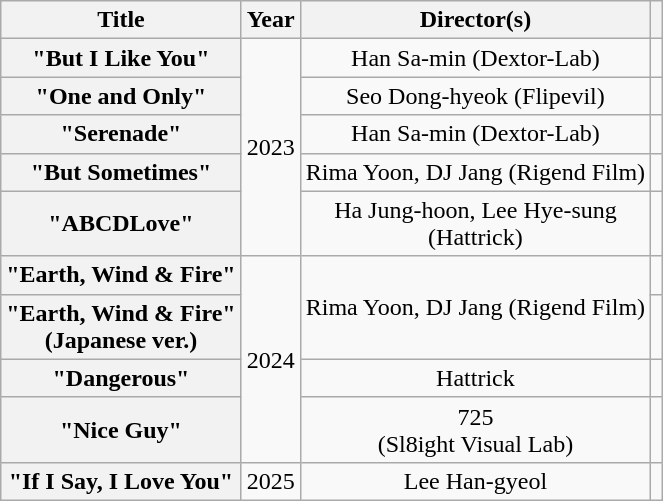<table class="wikitable plainrowheaders" style="text-align:center">
<tr>
<th scope="col">Title</th>
<th scope="col">Year</th>
<th scope="col">Director(s)</th>
<th scope="col"></th>
</tr>
<tr>
<th scope="row">"But I Like You"</th>
<td rowspan="5">2023</td>
<td>Han Sa-min (Dextor-Lab)</td>
<td></td>
</tr>
<tr>
<th scope="row">"One and Only"</th>
<td>Seo Dong-hyeok (Flipevil)</td>
<td></td>
</tr>
<tr>
<th scope="row">"Serenade"</th>
<td>Han Sa-min (Dextor-Lab)</td>
<td></td>
</tr>
<tr>
<th scope="row">"But Sometimes"</th>
<td>Rima Yoon, DJ Jang (Rigend Film)</td>
<td></td>
</tr>
<tr>
<th scope="row">"ABCDLove"</th>
<td>Ha Jung-hoon, Lee Hye-sung<br>(Hattrick)</td>
<td></td>
</tr>
<tr>
<th scope="row">"Earth, Wind & Fire"</th>
<td rowspan="4">2024</td>
<td rowspan="2">Rima Yoon, DJ Jang (Rigend Film)</td>
<td></td>
</tr>
<tr>
<th scope="row">"Earth, Wind & Fire"<br>(Japanese ver.)</th>
<td></td>
</tr>
<tr>
<th scope="row">"Dangerous"</th>
<td>Hattrick</td>
<td></td>
</tr>
<tr>
<th scope="row">"Nice Guy"</th>
<td>725<br>(Sl8ight Visual Lab)</td>
<td></td>
</tr>
<tr>
<th scope="row">"If I Say, I Love You"</th>
<td>2025</td>
<td>Lee Han-gyeol</td>
<td></td>
</tr>
</table>
